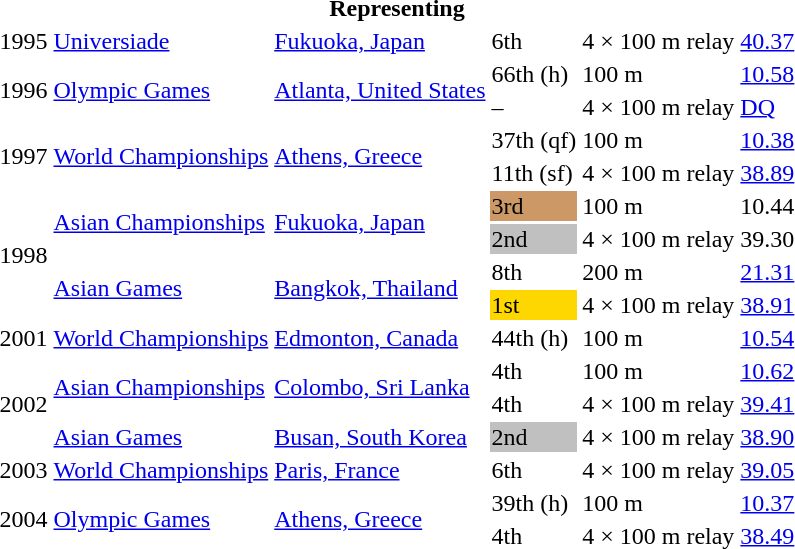<table>
<tr>
<th colspan="6">Representing </th>
</tr>
<tr>
<td>1995</td>
<td><a href='#'>Universiade</a></td>
<td><a href='#'>Fukuoka, Japan</a></td>
<td>6th</td>
<td>4 × 100 m relay</td>
<td><a href='#'>40.37</a></td>
</tr>
<tr>
<td rowspan=2>1996</td>
<td rowspan=2><a href='#'>Olympic Games</a></td>
<td rowspan=2><a href='#'>Atlanta, United States</a></td>
<td>66th (h)</td>
<td>100 m</td>
<td><a href='#'>10.58</a></td>
</tr>
<tr>
<td>–</td>
<td>4 × 100 m relay</td>
<td><a href='#'>DQ</a></td>
</tr>
<tr>
<td rowspan=2>1997</td>
<td rowspan=2><a href='#'>World Championships</a></td>
<td rowspan=2><a href='#'>Athens, Greece</a></td>
<td>37th (qf)</td>
<td>100 m</td>
<td><a href='#'>10.38</a></td>
</tr>
<tr>
<td>11th (sf)</td>
<td>4 × 100 m relay</td>
<td><a href='#'>38.89</a></td>
</tr>
<tr>
<td rowspan=4>1998</td>
<td rowspan=2><a href='#'>Asian Championships</a></td>
<td rowspan=2><a href='#'>Fukuoka, Japan</a></td>
<td bgcolor="cc9966">3rd</td>
<td>100 m</td>
<td>10.44</td>
</tr>
<tr>
<td bgcolor="silver">2nd</td>
<td>4 × 100 m relay</td>
<td>39.30</td>
</tr>
<tr>
<td rowspan=2><a href='#'>Asian Games</a></td>
<td rowspan=2><a href='#'>Bangkok, Thailand</a></td>
<td>8th</td>
<td>200 m</td>
<td><a href='#'>21.31</a></td>
</tr>
<tr>
<td bgcolor="gold">1st</td>
<td>4 × 100 m relay</td>
<td><a href='#'>38.91</a></td>
</tr>
<tr>
<td>2001</td>
<td><a href='#'>World Championships</a></td>
<td><a href='#'>Edmonton, Canada</a></td>
<td>44th (h)</td>
<td>100 m</td>
<td><a href='#'>10.54</a></td>
</tr>
<tr>
<td rowspan=3>2002</td>
<td rowspan=2><a href='#'>Asian Championships</a></td>
<td rowspan=2><a href='#'>Colombo, Sri Lanka</a></td>
<td>4th</td>
<td>100 m</td>
<td><a href='#'>10.62</a></td>
</tr>
<tr>
<td>4th</td>
<td>4 × 100 m relay</td>
<td><a href='#'>39.41</a></td>
</tr>
<tr>
<td><a href='#'>Asian Games</a></td>
<td><a href='#'>Busan, South Korea</a></td>
<td bgcolor="silver">2nd</td>
<td>4 × 100 m relay</td>
<td><a href='#'>38.90</a></td>
</tr>
<tr>
<td>2003</td>
<td><a href='#'>World Championships</a></td>
<td><a href='#'>Paris, France</a></td>
<td>6th</td>
<td>4 × 100 m relay</td>
<td><a href='#'>39.05</a></td>
</tr>
<tr>
<td rowspan=2>2004</td>
<td rowspan=2><a href='#'>Olympic Games</a></td>
<td rowspan=2><a href='#'>Athens, Greece</a></td>
<td>39th (h)</td>
<td>100 m</td>
<td><a href='#'>10.37</a></td>
</tr>
<tr>
<td>4th</td>
<td>4 × 100 m relay</td>
<td><a href='#'>38.49</a></td>
</tr>
</table>
